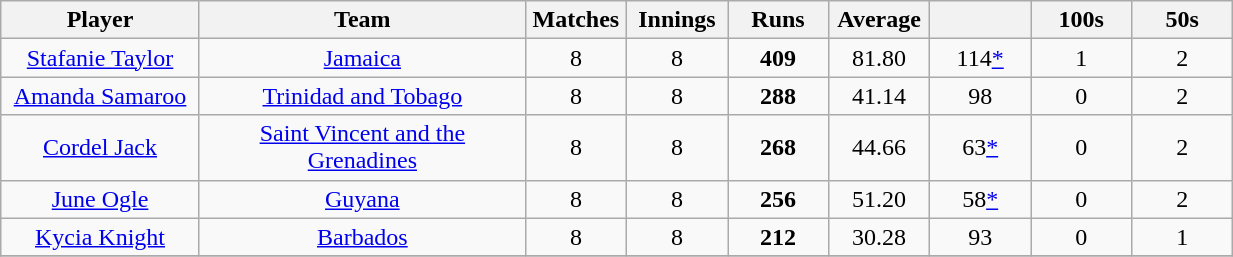<table class="wikitable" style="text-align:center;">
<tr>
<th width=125>Player</th>
<th width=210>Team</th>
<th width=60>Matches</th>
<th width=60>Innings</th>
<th width=60>Runs</th>
<th width=60>Average</th>
<th width=60></th>
<th width=60>100s</th>
<th width=60>50s</th>
</tr>
<tr>
<td><a href='#'>Stafanie Taylor</a></td>
<td><a href='#'>Jamaica</a></td>
<td>8</td>
<td>8</td>
<td><strong>409</strong></td>
<td>81.80</td>
<td>114<a href='#'>*</a></td>
<td>1</td>
<td>2</td>
</tr>
<tr>
<td><a href='#'>Amanda Samaroo</a></td>
<td><a href='#'>Trinidad and Tobago</a></td>
<td>8</td>
<td>8</td>
<td><strong>288</strong></td>
<td>41.14</td>
<td>98</td>
<td>0</td>
<td>2</td>
</tr>
<tr>
<td><a href='#'>Cordel Jack</a></td>
<td><a href='#'>Saint Vincent and the Grenadines</a></td>
<td>8</td>
<td>8</td>
<td><strong>268</strong></td>
<td>44.66</td>
<td>63<a href='#'>*</a></td>
<td>0</td>
<td>2</td>
</tr>
<tr>
<td><a href='#'>June Ogle</a></td>
<td><a href='#'>Guyana</a></td>
<td>8</td>
<td>8</td>
<td><strong>256</strong></td>
<td>51.20</td>
<td>58<a href='#'>*</a></td>
<td>0</td>
<td>2</td>
</tr>
<tr>
<td><a href='#'>Kycia Knight</a></td>
<td><a href='#'>Barbados</a></td>
<td>8</td>
<td>8</td>
<td><strong>212</strong></td>
<td>30.28</td>
<td>93</td>
<td>0</td>
<td>1</td>
</tr>
<tr>
</tr>
</table>
